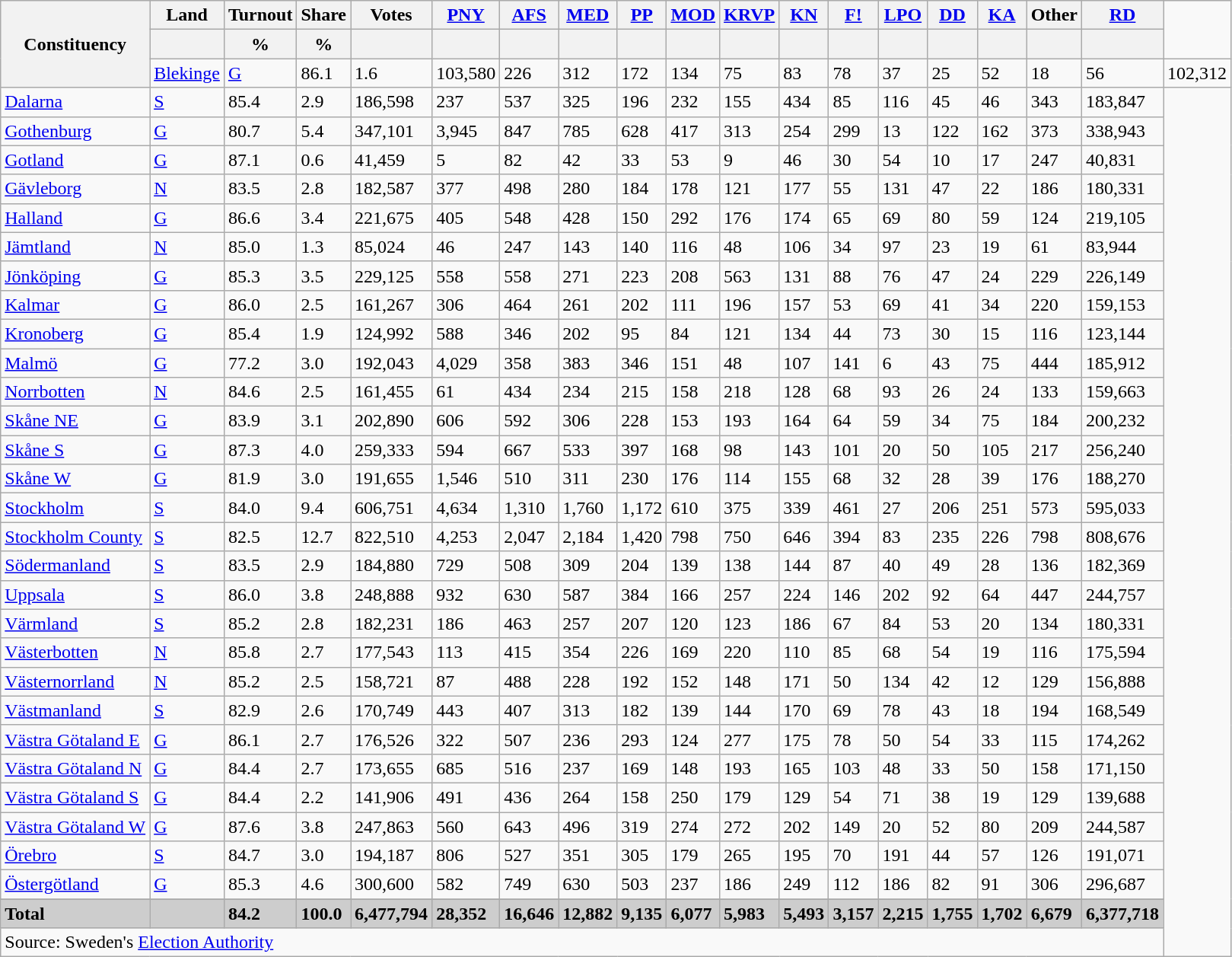<table role="presentation" class="wikitable sortable mw-collapsible mw-collapsed">
<tr>
<th rowspan="3">Constituency</th>
<th>Land</th>
<th>Turnout</th>
<th>Share</th>
<th>Votes</th>
<th width="30px" class="unsortable"><a href='#'>PNY</a></th>
<th width="30px" class="unsortable"><a href='#'>AFS</a></th>
<th width="30px" class="unsortable"><a href='#'>MED</a></th>
<th width="30px" class="unsortable"><a href='#'>PP</a></th>
<th width="30px" class="unsortable"><a href='#'>MOD</a></th>
<th width="30px" class="unsortable"><a href='#'>KRVP</a></th>
<th width="30px" class="unsortable"><a href='#'>KN</a></th>
<th width="30px" class="unsortable"><a href='#'>F!</a></th>
<th width="30px" class="unsortable"><a href='#'>LPO</a></th>
<th width="30px" class="unsortable"><a href='#'>DD</a></th>
<th width="30px" class="unsortable"><a href='#'>KA</a></th>
<th>Other</th>
<th><a href='#'>RD</a></th>
</tr>
<tr>
<th></th>
<th data-sort-type="number">%</th>
<th data-sort-type="number">%</th>
<th></th>
<th data-sort-type="number"></th>
<th data-sort-type="number"></th>
<th data-sort-type="number"></th>
<th data-sort-type="number"></th>
<th data-sort-type="number"></th>
<th data-sort-type="number"></th>
<th data-sort-type="number"></th>
<th data-sort-type="number"></th>
<th data-sort-type="number"></th>
<th data-sort-type="number"></th>
<th data-sort-type="number"></th>
<th data-sort-type="number"></th>
<th data-sort-type="number"></th>
</tr>
<tr>
<td align="left"><a href='#'>Blekinge</a></td>
<td><a href='#'>G</a></td>
<td>86.1</td>
<td>1.6</td>
<td>103,580</td>
<td>226</td>
<td>312</td>
<td>172</td>
<td>134</td>
<td>75</td>
<td>83</td>
<td>78</td>
<td>37</td>
<td>25</td>
<td>52</td>
<td>18</td>
<td>56</td>
<td>102,312</td>
</tr>
<tr>
<td align="left"><a href='#'>Dalarna</a></td>
<td><a href='#'>S</a></td>
<td>85.4</td>
<td>2.9</td>
<td>186,598</td>
<td>237</td>
<td>537</td>
<td>325</td>
<td>196</td>
<td>232</td>
<td>155</td>
<td>434</td>
<td>85</td>
<td>116</td>
<td>45</td>
<td>46</td>
<td>343</td>
<td>183,847</td>
</tr>
<tr>
<td align="left"><a href='#'>Gothenburg</a></td>
<td><a href='#'>G</a></td>
<td>80.7</td>
<td>5.4</td>
<td>347,101</td>
<td>3,945</td>
<td>847</td>
<td>785</td>
<td>628</td>
<td>417</td>
<td>313</td>
<td>254</td>
<td>299</td>
<td>13</td>
<td>122</td>
<td>162</td>
<td>373</td>
<td>338,943</td>
</tr>
<tr>
<td align="left"><a href='#'>Gotland</a></td>
<td><a href='#'>G</a></td>
<td>87.1</td>
<td>0.6</td>
<td>41,459</td>
<td>5</td>
<td>82</td>
<td>42</td>
<td>33</td>
<td>53</td>
<td>9</td>
<td>46</td>
<td>30</td>
<td>54</td>
<td>10</td>
<td>17</td>
<td>247</td>
<td>40,831</td>
</tr>
<tr>
<td align="left"><a href='#'>Gävleborg</a></td>
<td><a href='#'>N</a></td>
<td>83.5</td>
<td>2.8</td>
<td>182,587</td>
<td>377</td>
<td>498</td>
<td>280</td>
<td>184</td>
<td>178</td>
<td>121</td>
<td>177</td>
<td>55</td>
<td>131</td>
<td>47</td>
<td>22</td>
<td>186</td>
<td>180,331</td>
</tr>
<tr>
<td align="left"><a href='#'>Halland</a></td>
<td><a href='#'>G</a></td>
<td>86.6</td>
<td>3.4</td>
<td>221,675</td>
<td>405</td>
<td>548</td>
<td>428</td>
<td>150</td>
<td>292</td>
<td>176</td>
<td>174</td>
<td>65</td>
<td>69</td>
<td>80</td>
<td>59</td>
<td>124</td>
<td>219,105</td>
</tr>
<tr>
<td align="left"><a href='#'>Jämtland</a></td>
<td><a href='#'>N</a></td>
<td>85.0</td>
<td>1.3</td>
<td>85,024</td>
<td>46</td>
<td>247</td>
<td>143</td>
<td>140</td>
<td>116</td>
<td>48</td>
<td>106</td>
<td>34</td>
<td>97</td>
<td>23</td>
<td>19</td>
<td>61</td>
<td>83,944</td>
</tr>
<tr>
<td align="left"><a href='#'>Jönköping</a></td>
<td><a href='#'>G</a></td>
<td>85.3</td>
<td>3.5</td>
<td>229,125</td>
<td>558</td>
<td>558</td>
<td>271</td>
<td>223</td>
<td>208</td>
<td>563</td>
<td>131</td>
<td>88</td>
<td>76</td>
<td>47</td>
<td>24</td>
<td>229</td>
<td>226,149</td>
</tr>
<tr>
<td align="left"><a href='#'>Kalmar</a></td>
<td><a href='#'>G</a></td>
<td>86.0</td>
<td>2.5</td>
<td>161,267</td>
<td>306</td>
<td>464</td>
<td>261</td>
<td>202</td>
<td>111</td>
<td>196</td>
<td>157</td>
<td>53</td>
<td>69</td>
<td>41</td>
<td>34</td>
<td>220</td>
<td>159,153</td>
</tr>
<tr>
<td align="left"><a href='#'>Kronoberg</a></td>
<td><a href='#'>G</a></td>
<td>85.4</td>
<td>1.9</td>
<td>124,992</td>
<td>588</td>
<td>346</td>
<td>202</td>
<td>95</td>
<td>84</td>
<td>121</td>
<td>134</td>
<td>44</td>
<td>73</td>
<td>30</td>
<td>15</td>
<td>116</td>
<td>123,144</td>
</tr>
<tr>
<td align="left"><a href='#'>Malmö</a></td>
<td><a href='#'>G</a></td>
<td>77.2</td>
<td>3.0</td>
<td>192,043</td>
<td>4,029</td>
<td>358</td>
<td>383</td>
<td>346</td>
<td>151</td>
<td>48</td>
<td>107</td>
<td>141</td>
<td>6</td>
<td>43</td>
<td>75</td>
<td>444</td>
<td>185,912</td>
</tr>
<tr>
<td align="left"><a href='#'>Norrbotten</a></td>
<td><a href='#'>N</a></td>
<td>84.6</td>
<td>2.5</td>
<td>161,455</td>
<td>61</td>
<td>434</td>
<td>234</td>
<td>215</td>
<td>158</td>
<td>218</td>
<td>128</td>
<td>68</td>
<td>93</td>
<td>26</td>
<td>24</td>
<td>133</td>
<td>159,663</td>
</tr>
<tr>
<td align="left"><a href='#'>Skåne NE</a></td>
<td><a href='#'>G</a></td>
<td>83.9</td>
<td>3.1</td>
<td>202,890</td>
<td>606</td>
<td>592</td>
<td>306</td>
<td>228</td>
<td>153</td>
<td>193</td>
<td>164</td>
<td>64</td>
<td>59</td>
<td>34</td>
<td>75</td>
<td>184</td>
<td>200,232</td>
</tr>
<tr>
<td align="left"><a href='#'>Skåne S</a></td>
<td><a href='#'>G</a></td>
<td>87.3</td>
<td>4.0</td>
<td>259,333</td>
<td>594</td>
<td>667</td>
<td>533</td>
<td>397</td>
<td>168</td>
<td>98</td>
<td>143</td>
<td>101</td>
<td>20</td>
<td>50</td>
<td>105</td>
<td>217</td>
<td>256,240</td>
</tr>
<tr>
<td align="left"><a href='#'>Skåne W</a></td>
<td><a href='#'>G</a></td>
<td>81.9</td>
<td>3.0</td>
<td>191,655</td>
<td>1,546</td>
<td>510</td>
<td>311</td>
<td>230</td>
<td>176</td>
<td>114</td>
<td>155</td>
<td>68</td>
<td>32</td>
<td>28</td>
<td>39</td>
<td>176</td>
<td>188,270</td>
</tr>
<tr>
<td align="left"><a href='#'>Stockholm</a></td>
<td><a href='#'>S</a></td>
<td>84.0</td>
<td>9.4</td>
<td>606,751</td>
<td>4,634</td>
<td>1,310</td>
<td>1,760</td>
<td>1,172</td>
<td>610</td>
<td>375</td>
<td>339</td>
<td>461</td>
<td>27</td>
<td>206</td>
<td>251</td>
<td>573</td>
<td>595,033</td>
</tr>
<tr>
<td align="left"><a href='#'>Stockholm County</a></td>
<td><a href='#'>S</a></td>
<td>82.5</td>
<td>12.7</td>
<td>822,510</td>
<td>4,253</td>
<td>2,047</td>
<td>2,184</td>
<td>1,420</td>
<td>798</td>
<td>750</td>
<td>646</td>
<td>394</td>
<td>83</td>
<td>235</td>
<td>226</td>
<td>798</td>
<td>808,676</td>
</tr>
<tr>
<td align="left"><a href='#'>Södermanland</a></td>
<td><a href='#'>S</a></td>
<td>83.5</td>
<td>2.9</td>
<td>184,880</td>
<td>729</td>
<td>508</td>
<td>309</td>
<td>204</td>
<td>139</td>
<td>138</td>
<td>144</td>
<td>87</td>
<td>40</td>
<td>49</td>
<td>28</td>
<td>136</td>
<td>182,369</td>
</tr>
<tr>
<td align="left"><a href='#'>Uppsala</a></td>
<td><a href='#'>S</a></td>
<td>86.0</td>
<td>3.8</td>
<td>248,888</td>
<td>932</td>
<td>630</td>
<td>587</td>
<td>384</td>
<td>166</td>
<td>257</td>
<td>224</td>
<td>146</td>
<td>202</td>
<td>92</td>
<td>64</td>
<td>447</td>
<td>244,757</td>
</tr>
<tr>
<td align="left"><a href='#'>Värmland</a></td>
<td><a href='#'>S</a></td>
<td>85.2</td>
<td>2.8</td>
<td>182,231</td>
<td>186</td>
<td>463</td>
<td>257</td>
<td>207</td>
<td>120</td>
<td>123</td>
<td>186</td>
<td>67</td>
<td>84</td>
<td>53</td>
<td>20</td>
<td>134</td>
<td>180,331</td>
</tr>
<tr>
<td align="left"><a href='#'>Västerbotten</a></td>
<td><a href='#'>N</a></td>
<td>85.8</td>
<td>2.7</td>
<td>177,543</td>
<td>113</td>
<td>415</td>
<td>354</td>
<td>226</td>
<td>169</td>
<td>220</td>
<td>110</td>
<td>85</td>
<td>68</td>
<td>54</td>
<td>19</td>
<td>116</td>
<td>175,594</td>
</tr>
<tr>
<td align="left"><a href='#'>Västernorrland</a></td>
<td><a href='#'>N</a></td>
<td>85.2</td>
<td>2.5</td>
<td>158,721</td>
<td>87</td>
<td>488</td>
<td>228</td>
<td>192</td>
<td>152</td>
<td>148</td>
<td>171</td>
<td>50</td>
<td>134</td>
<td>42</td>
<td>12</td>
<td>129</td>
<td>156,888</td>
</tr>
<tr>
<td align="left"><a href='#'>Västmanland</a></td>
<td><a href='#'>S</a></td>
<td>82.9</td>
<td>2.6</td>
<td>170,749</td>
<td>443</td>
<td>407</td>
<td>313</td>
<td>182</td>
<td>139</td>
<td>144</td>
<td>170</td>
<td>69</td>
<td>78</td>
<td>43</td>
<td>18</td>
<td>194</td>
<td>168,549</td>
</tr>
<tr>
<td align="left"><a href='#'>Västra Götaland E</a></td>
<td><a href='#'>G</a></td>
<td>86.1</td>
<td>2.7</td>
<td>176,526</td>
<td>322</td>
<td>507</td>
<td>236</td>
<td>293</td>
<td>124</td>
<td>277</td>
<td>175</td>
<td>78</td>
<td>50</td>
<td>54</td>
<td>33</td>
<td>115</td>
<td>174,262</td>
</tr>
<tr>
<td align="left"><a href='#'>Västra Götaland N</a></td>
<td><a href='#'>G</a></td>
<td>84.4</td>
<td>2.7</td>
<td>173,655</td>
<td>685</td>
<td>516</td>
<td>237</td>
<td>169</td>
<td>148</td>
<td>193</td>
<td>165</td>
<td>103</td>
<td>48</td>
<td>33</td>
<td>50</td>
<td>158</td>
<td>171,150</td>
</tr>
<tr>
<td align="left"><a href='#'>Västra Götaland S</a></td>
<td><a href='#'>G</a></td>
<td>84.4</td>
<td>2.2</td>
<td>141,906</td>
<td>491</td>
<td>436</td>
<td>264</td>
<td>158</td>
<td>250</td>
<td>179</td>
<td>129</td>
<td>54</td>
<td>71</td>
<td>38</td>
<td>19</td>
<td>129</td>
<td>139,688</td>
</tr>
<tr>
<td align="left"><a href='#'>Västra Götaland W</a></td>
<td><a href='#'>G</a></td>
<td>87.6</td>
<td>3.8</td>
<td>247,863</td>
<td>560</td>
<td>643</td>
<td>496</td>
<td>319</td>
<td>274</td>
<td>272</td>
<td>202</td>
<td>149</td>
<td>20</td>
<td>52</td>
<td>80</td>
<td>209</td>
<td>244,587</td>
</tr>
<tr>
<td align="left"><a href='#'>Örebro</a></td>
<td><a href='#'>S</a></td>
<td>84.7</td>
<td>3.0</td>
<td>194,187</td>
<td>806</td>
<td>527</td>
<td>351</td>
<td>305</td>
<td>179</td>
<td>265</td>
<td>195</td>
<td>70</td>
<td>191</td>
<td>44</td>
<td>57</td>
<td>126</td>
<td>191,071</td>
</tr>
<tr>
<td align="left"><a href='#'>Östergötland</a></td>
<td><a href='#'>G</a></td>
<td>85.3</td>
<td>4.6</td>
<td>300,600</td>
<td>582</td>
<td>749</td>
<td>630</td>
<td>503</td>
<td>237</td>
<td>186</td>
<td>249</td>
<td>112</td>
<td>186</td>
<td>82</td>
<td>91</td>
<td>306</td>
<td>296,687</td>
</tr>
<tr>
</tr>
<tr style="background:#CDCDCD;">
<td align="left"><strong>Total</strong></td>
<td></td>
<td><strong>84.2</strong></td>
<td><strong>100.0</strong></td>
<td><strong>6,477,794</strong></td>
<td><strong>28,352</strong></td>
<td><strong>16,646</strong></td>
<td><strong>12,882</strong></td>
<td><strong>9,135</strong></td>
<td><strong>6,077</strong></td>
<td><strong>5,983</strong></td>
<td><strong>5,493</strong></td>
<td><strong>3,157</strong></td>
<td><strong>2,215</strong></td>
<td><strong>1,755</strong></td>
<td><strong>1,702</strong></td>
<td><strong>6,679</strong></td>
<td><strong>6,377,718</strong></td>
</tr>
<tr>
<td colspan="18" align="left">Source: Sweden's <a href='#'>Election Authority</a></td>
</tr>
</table>
